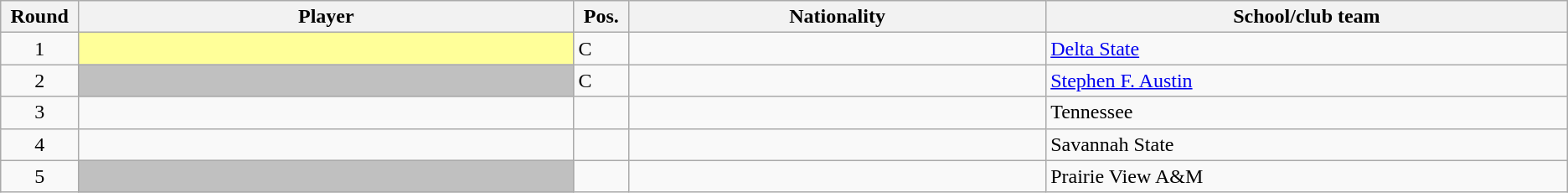<table class="wikitable sortable">
<tr>
<th width="1%">Round</th>
<th width="19%">Player</th>
<th width="1%">Pos.</th>
<th width="16%">Nationality</th>
<th width="20%">School/club team</th>
</tr>
<tr>
<td align=center>1</td>
<td bgcolor="#FFFF99"></td>
<td>C</td>
<td></td>
<td><a href='#'>Delta State</a></td>
</tr>
<tr>
<td align=center>2</td>
<td bgcolor="#C0C0C0"></td>
<td>C</td>
<td></td>
<td><a href='#'>Stephen F. Austin</a></td>
</tr>
<tr>
<td align=center>3</td>
<td></td>
<td></td>
<td></td>
<td>Tennessee</td>
</tr>
<tr>
<td align=center>4</td>
<td></td>
<td></td>
<td></td>
<td>Savannah State</td>
</tr>
<tr>
<td align=center>5</td>
<td bgcolor="#C0C0C0"></td>
<td></td>
<td></td>
<td>Prairie View A&M</td>
</tr>
</table>
